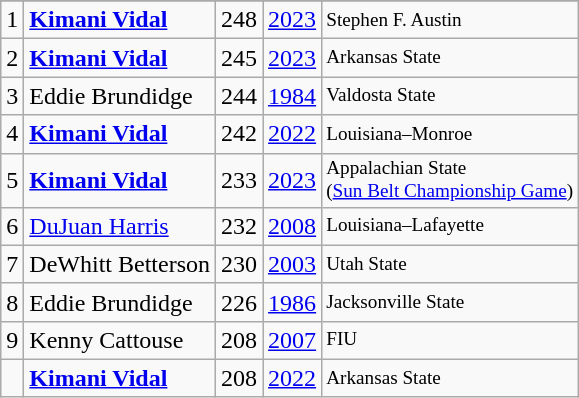<table class="wikitable">
<tr>
</tr>
<tr>
<td>1</td>
<td><strong><a href='#'>Kimani Vidal</a></strong></td>
<td>248</td>
<td><a href='#'>2023</a></td>
<td style="font-size:80%;">Stephen F. Austin</td>
</tr>
<tr>
<td>2</td>
<td><strong><a href='#'>Kimani Vidal</a></strong></td>
<td>245</td>
<td><a href='#'>2023</a></td>
<td style="font-size:80%;">Arkansas State</td>
</tr>
<tr>
<td>3</td>
<td>Eddie Brundidge</td>
<td>244</td>
<td><a href='#'>1984</a></td>
<td style="font-size:80%;">Valdosta State</td>
</tr>
<tr>
<td>4</td>
<td><strong><a href='#'>Kimani Vidal</a></strong></td>
<td>242</td>
<td><a href='#'>2022</a></td>
<td style="font-size:80%;">Louisiana–Monroe</td>
</tr>
<tr>
<td>5</td>
<td><strong><a href='#'>Kimani Vidal</a></strong></td>
<td>233</td>
<td><a href='#'>2023</a></td>
<td style="font-size:80%;">Appalachian State<br>(<a href='#'>Sun Belt Championship Game</a>)</td>
</tr>
<tr>
<td>6</td>
<td><a href='#'>DuJuan Harris</a></td>
<td>232</td>
<td><a href='#'>2008</a></td>
<td style="font-size:80%;">Louisiana–Lafayette</td>
</tr>
<tr>
<td>7</td>
<td>DeWhitt Betterson</td>
<td>230</td>
<td><a href='#'>2003</a></td>
<td style="font-size:80%;">Utah State</td>
</tr>
<tr>
<td>8</td>
<td>Eddie Brundidge</td>
<td>226</td>
<td><a href='#'>1986</a></td>
<td style="font-size:80%;">Jacksonville State</td>
</tr>
<tr>
<td>9</td>
<td>Kenny Cattouse</td>
<td>208</td>
<td><a href='#'>2007</a></td>
<td style="font-size:80%;">FIU</td>
</tr>
<tr>
<td></td>
<td><strong><a href='#'>Kimani Vidal</a></strong></td>
<td>208</td>
<td><a href='#'>2022</a></td>
<td style="font-size:80%;">Arkansas State</td>
</tr>
</table>
